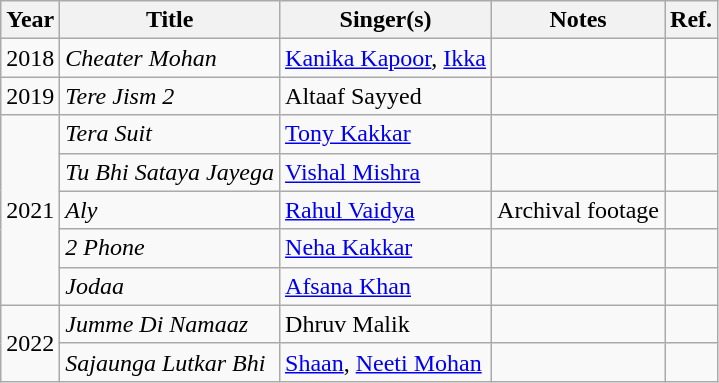<table class="wikitable">
<tr>
<th>Year</th>
<th>Title</th>
<th>Singer(s)</th>
<th>Notes</th>
<th>Ref.</th>
</tr>
<tr>
<td>2018</td>
<td><em>Cheater Mohan</em></td>
<td><a href='#'>Kanika Kapoor</a>, <a href='#'>Ikka</a></td>
<td></td>
<td></td>
</tr>
<tr>
<td>2019</td>
<td><em>Tere Jism 2</em></td>
<td>Altaaf Sayyed</td>
<td></td>
<td></td>
</tr>
<tr>
<td rowspan="5">2021</td>
<td><em>Tera Suit</em></td>
<td><a href='#'>Tony Kakkar</a></td>
<td></td>
<td></td>
</tr>
<tr>
<td><em>Tu Bhi Sataya Jayega</em></td>
<td><a href='#'>Vishal Mishra</a></td>
<td></td>
<td></td>
</tr>
<tr>
<td><em>Aly</em></td>
<td><a href='#'>Rahul Vaidya</a></td>
<td>Archival footage</td>
<td></td>
</tr>
<tr>
<td><em>2 Phone</em></td>
<td><a href='#'>Neha Kakkar</a></td>
<td></td>
<td></td>
</tr>
<tr>
<td><em>Jodaa</em></td>
<td><a href='#'>Afsana Khan</a></td>
<td></td>
<td></td>
</tr>
<tr>
<td rowspan="2">2022</td>
<td><em>Jumme Di Namaaz</em></td>
<td>Dhruv Malik</td>
<td></td>
<td></td>
</tr>
<tr>
<td><em>Sajaunga Lutkar Bhi</em></td>
<td><a href='#'>Shaan</a>, <a href='#'>Neeti Mohan</a></td>
<td></td>
<td></td>
</tr>
</table>
